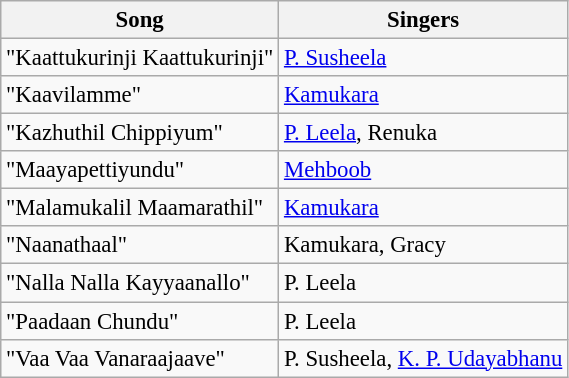<table class="wikitable" style="font-size:95%;">
<tr>
<th>Song</th>
<th>Singers</th>
</tr>
<tr>
<td>"Kaattukurinji Kaattukurinji"</td>
<td><a href='#'>P. Susheela</a></td>
</tr>
<tr>
<td>"Kaavilamme"</td>
<td><a href='#'>Kamukara</a></td>
</tr>
<tr>
<td>"Kazhuthil Chippiyum"</td>
<td><a href='#'>P. Leela</a>, Renuka</td>
</tr>
<tr>
<td>"Maayapettiyundu"</td>
<td><a href='#'>Mehboob</a></td>
</tr>
<tr>
<td>"Malamukalil Maamarathil"</td>
<td><a href='#'>Kamukara</a></td>
</tr>
<tr>
<td>"Naanathaal"</td>
<td>Kamukara, Gracy</td>
</tr>
<tr>
<td>"Nalla Nalla Kayyaanallo"</td>
<td>P. Leela</td>
</tr>
<tr>
<td>"Paadaan Chundu"</td>
<td>P. Leela</td>
</tr>
<tr>
<td>"Vaa Vaa Vanaraajaave"</td>
<td>P. Susheela, <a href='#'>K. P. Udayabhanu</a></td>
</tr>
</table>
